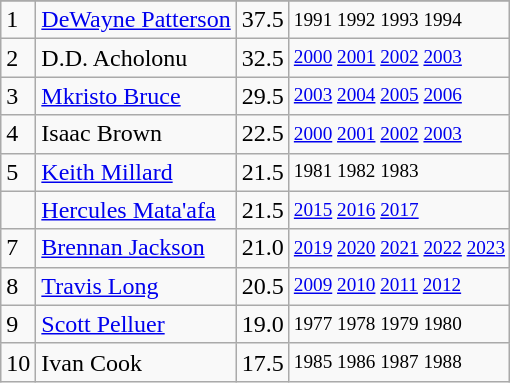<table class="wikitable">
<tr>
</tr>
<tr>
<td>1</td>
<td><a href='#'>DeWayne Patterson</a></td>
<td>37.5</td>
<td style="font-size:80%;">1991 1992 1993 1994</td>
</tr>
<tr>
<td>2</td>
<td>D.D. Acholonu</td>
<td>32.5</td>
<td style="font-size:80%;"><a href='#'>2000</a> <a href='#'>2001</a> <a href='#'>2002</a> <a href='#'>2003</a></td>
</tr>
<tr>
<td>3</td>
<td><a href='#'>Mkristo Bruce</a></td>
<td>29.5</td>
<td style="font-size:80%;"><a href='#'>2003</a> <a href='#'>2004</a> <a href='#'>2005</a> <a href='#'>2006</a></td>
</tr>
<tr>
<td>4</td>
<td>Isaac Brown</td>
<td>22.5</td>
<td style="font-size:80%;"><a href='#'>2000</a> <a href='#'>2001</a> <a href='#'>2002</a> <a href='#'>2003</a></td>
</tr>
<tr>
<td>5</td>
<td><a href='#'>Keith Millard</a></td>
<td>21.5</td>
<td style="font-size:80%;">1981 1982 1983</td>
</tr>
<tr>
<td></td>
<td><a href='#'>Hercules Mata'afa</a></td>
<td>21.5</td>
<td style="font-size:80%;"><a href='#'>2015</a> <a href='#'>2016</a> <a href='#'>2017</a></td>
</tr>
<tr>
<td>7</td>
<td><a href='#'>Brennan Jackson</a></td>
<td>21.0</td>
<td style="font-size:80%;"><a href='#'>2019</a> <a href='#'>2020</a> <a href='#'>2021</a> <a href='#'>2022</a> <a href='#'>2023</a></td>
</tr>
<tr>
<td>8</td>
<td><a href='#'>Travis Long</a></td>
<td>20.5</td>
<td style="font-size:80%;"><a href='#'>2009</a> <a href='#'>2010</a> <a href='#'>2011</a> <a href='#'>2012</a></td>
</tr>
<tr>
<td>9</td>
<td><a href='#'>Scott Pelluer</a></td>
<td>19.0</td>
<td style="font-size:80%;">1977 1978 1979 1980</td>
</tr>
<tr>
<td>10</td>
<td>Ivan Cook</td>
<td>17.5</td>
<td style="font-size:80%;">1985 1986 1987 1988</td>
</tr>
</table>
